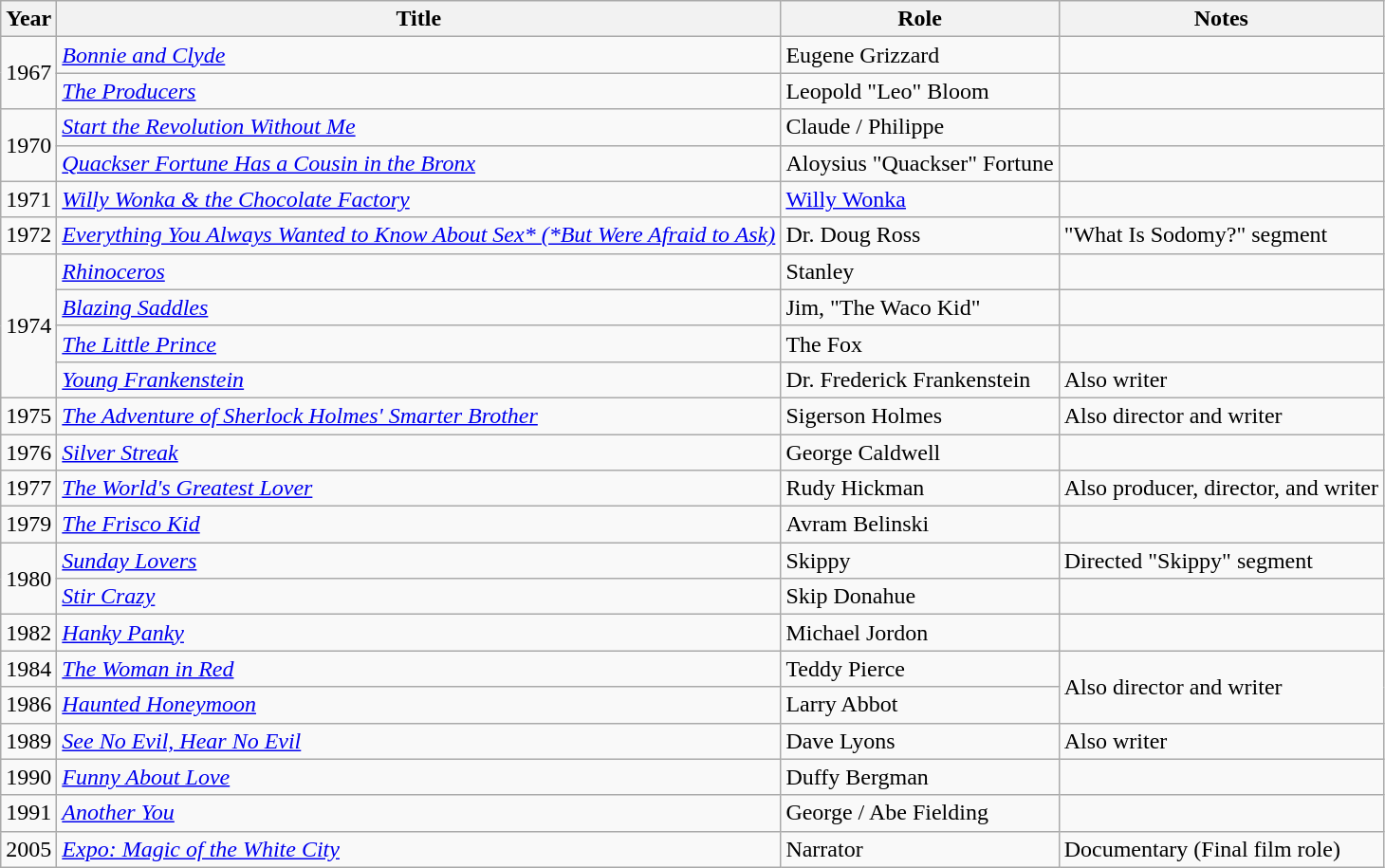<table class="wikitable sortable">
<tr>
<th>Year</th>
<th>Title</th>
<th>Role</th>
<th class="unsortable">Notes</th>
</tr>
<tr>
<td rowspan="2">1967</td>
<td><em><a href='#'>Bonnie and Clyde</a></em></td>
<td>Eugene Grizzard</td>
<td></td>
</tr>
<tr>
<td><em><a href='#'>The Producers</a></em></td>
<td>Leopold "Leo" Bloom</td>
<td></td>
</tr>
<tr>
<td rowspan="2">1970</td>
<td><em><a href='#'>Start the Revolution Without Me</a></em></td>
<td>Claude / Philippe</td>
<td></td>
</tr>
<tr>
<td><em><a href='#'>Quackser Fortune Has a Cousin in the Bronx</a></em></td>
<td>Aloysius "Quackser" Fortune</td>
<td></td>
</tr>
<tr>
<td>1971</td>
<td><em><a href='#'>Willy Wonka & the Chocolate Factory</a></em></td>
<td><a href='#'>Willy Wonka</a></td>
<td></td>
</tr>
<tr>
<td>1972</td>
<td><em><a href='#'>Everything You Always Wanted to Know About Sex* (*But Were Afraid to Ask)</a></em></td>
<td>Dr. Doug Ross</td>
<td>"What Is Sodomy?" segment</td>
</tr>
<tr>
<td rowspan="4">1974</td>
<td><em><a href='#'>Rhinoceros</a></em></td>
<td>Stanley</td>
<td></td>
</tr>
<tr>
<td><em><a href='#'>Blazing Saddles</a></em></td>
<td>Jim, "The Waco Kid"</td>
<td></td>
</tr>
<tr>
<td><em><a href='#'>The Little Prince</a></em></td>
<td>The Fox</td>
<td></td>
</tr>
<tr>
<td><em><a href='#'>Young Frankenstein</a></em></td>
<td>Dr. Frederick Frankenstein</td>
<td>Also writer</td>
</tr>
<tr>
<td>1975</td>
<td><em><a href='#'>The Adventure of Sherlock Holmes' Smarter Brother</a></em></td>
<td>Sigerson Holmes</td>
<td>Also director and writer</td>
</tr>
<tr>
<td>1976</td>
<td><em><a href='#'>Silver Streak</a></em></td>
<td>George Caldwell</td>
<td></td>
</tr>
<tr>
<td>1977</td>
<td><em><a href='#'>The World's Greatest Lover</a></em></td>
<td>Rudy Hickman</td>
<td>Also producer, director, and writer</td>
</tr>
<tr>
<td>1979</td>
<td><em><a href='#'>The Frisco Kid</a></em></td>
<td>Avram Belinski</td>
<td></td>
</tr>
<tr>
<td rowspan="2">1980</td>
<td><em><a href='#'>Sunday Lovers</a></em></td>
<td>Skippy</td>
<td>Directed "Skippy" segment</td>
</tr>
<tr>
<td><em><a href='#'>Stir Crazy</a></em></td>
<td>Skip Donahue</td>
<td></td>
</tr>
<tr>
<td>1982</td>
<td><em><a href='#'>Hanky Panky</a></em></td>
<td>Michael Jordon</td>
<td></td>
</tr>
<tr>
<td>1984</td>
<td><em><a href='#'>The Woman in Red</a></em></td>
<td>Teddy Pierce</td>
<td rowspan="2">Also director and writer</td>
</tr>
<tr>
<td>1986</td>
<td><em><a href='#'>Haunted Honeymoon</a></em></td>
<td>Larry Abbot</td>
</tr>
<tr>
<td>1989</td>
<td><em><a href='#'>See No Evil, Hear No Evil</a></em></td>
<td>Dave Lyons</td>
<td>Also writer</td>
</tr>
<tr>
<td>1990</td>
<td><em><a href='#'>Funny About Love</a></em></td>
<td>Duffy Bergman</td>
<td></td>
</tr>
<tr>
<td>1991</td>
<td><em><a href='#'>Another You</a></em></td>
<td>George / Abe Fielding</td>
<td></td>
</tr>
<tr>
<td>2005</td>
<td><em><a href='#'>Expo: Magic of the White City</a></em></td>
<td>Narrator</td>
<td>Documentary (Final film role)</td>
</tr>
</table>
